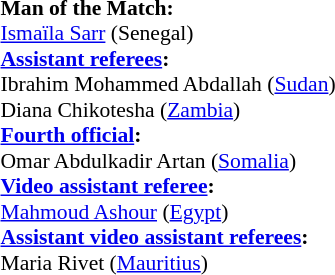<table style="width:100%; font-size:90%;">
<tr>
<td><br><strong>Man of the Match:</strong>
<br><a href='#'>Ismaïla Sarr</a> (Senegal)<br><strong><a href='#'>Assistant referees</a>:</strong>
<br>Ibrahim Mohammed Abdallah (<a href='#'>Sudan</a>)
<br>Diana Chikotesha (<a href='#'>Zambia</a>)
<br><strong><a href='#'>Fourth official</a>:</strong>
<br>Omar Abdulkadir Artan (<a href='#'>Somalia</a>)
<br><strong><a href='#'>Video assistant referee</a>:</strong>
<br> <a href='#'>Mahmoud Ashour</a> (<a href='#'>Egypt</a>)
<br><strong><a href='#'>Assistant video assistant referees</a>:</strong>
<br>Maria Rivet (<a href='#'>Mauritius</a>)</td>
</tr>
</table>
